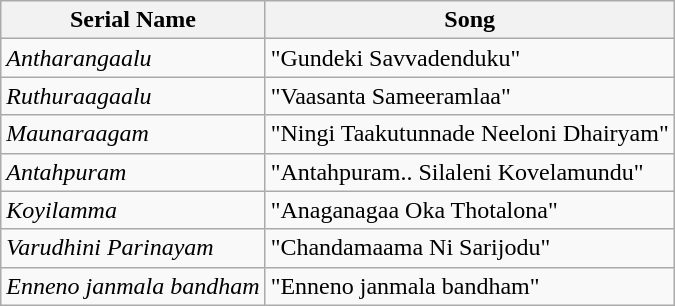<table class="wikitable">
<tr>
<th>Serial Name</th>
<th>Song</th>
</tr>
<tr>
<td><em>Antharangaalu</em></td>
<td>"Gundeki Savvadenduku"</td>
</tr>
<tr>
<td><em>Ruthuraagaalu</em></td>
<td>"Vaasanta Sameeramlaa"</td>
</tr>
<tr>
<td><em>Maunaraagam</em></td>
<td>"Ningi Taakutunnade Neeloni Dhairyam"</td>
</tr>
<tr>
<td><em>Antahpuram</em></td>
<td>"Antahpuram.. Silaleni Kovelamundu"</td>
</tr>
<tr>
<td><em>Koyilamma</em></td>
<td>"Anaganagaa Oka Thotalona"</td>
</tr>
<tr>
<td><em>Varudhini Parinayam</em></td>
<td>"Chandamaama Ni Sarijodu"</td>
</tr>
<tr>
<td><em>Enneno janmala bandham</em></td>
<td>"Enneno janmala bandham"</td>
</tr>
</table>
